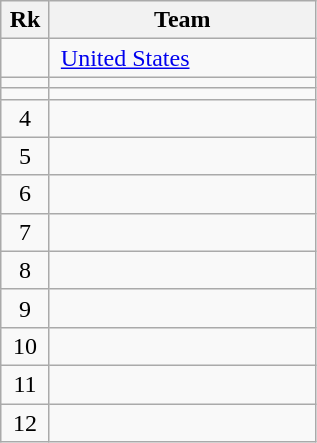<table class=wikitable style=text-align:center>
<tr>
<th width=25>Rk</th>
<th width=170>Team</th>
</tr>
<tr>
<td></td>
<td align=left> <a href='#'>United States</a></td>
</tr>
<tr>
<td></td>
<td align=left></td>
</tr>
<tr>
<td></td>
<td align=left></td>
</tr>
<tr>
<td>4</td>
<td align=left></td>
</tr>
<tr>
<td>5</td>
<td align=left></td>
</tr>
<tr>
<td>6</td>
<td align=left></td>
</tr>
<tr>
<td>7</td>
<td align=left></td>
</tr>
<tr>
<td>8</td>
<td align=left></td>
</tr>
<tr>
<td>9</td>
<td align=left></td>
</tr>
<tr>
<td>10</td>
<td align=left></td>
</tr>
<tr>
<td>11</td>
<td align=left></td>
</tr>
<tr>
<td>12</td>
<td align=left></td>
</tr>
</table>
